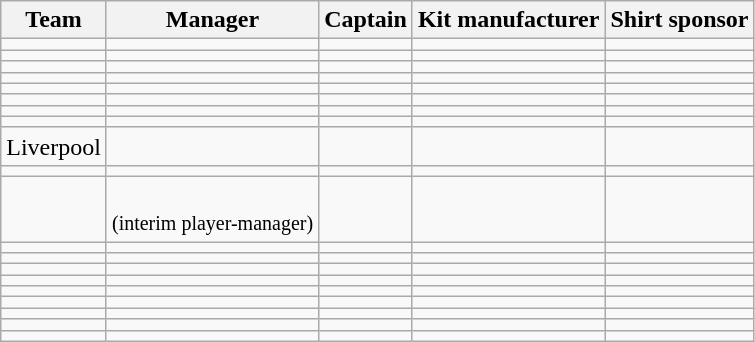<table class="wikitable sortable">
<tr>
<th>Team</th>
<th>Manager</th>
<th>Captain</th>
<th>Kit manufacturer</th>
<th>Shirt sponsor</th>
</tr>
<tr>
<td></td>
<td></td>
<td></td>
<td></td>
<td></td>
</tr>
<tr>
<td></td>
<td></td>
<td></td>
<td></td>
<td></td>
</tr>
<tr>
<td></td>
<td></td>
<td></td>
<td></td>
<td></td>
</tr>
<tr>
<td></td>
<td></td>
<td></td>
<td></td>
<td></td>
</tr>
<tr>
<td></td>
<td></td>
<td></td>
<td></td>
<td></td>
</tr>
<tr>
<td></td>
<td></td>
<td></td>
<td></td>
<td></td>
</tr>
<tr>
<td></td>
<td></td>
<td></td>
<td></td>
<td></td>
</tr>
<tr>
<td></td>
<td></td>
<td></td>
<td></td>
<td></td>
</tr>
<tr>
<td>Liverpool</td>
<td></td>
<td></td>
<td></td>
<td></td>
</tr>
<tr>
<td></td>
<td></td>
<td></td>
<td></td>
<td></td>
</tr>
<tr>
<td></td>
<td> <br><small>(interim player-manager)</small></td>
<td></td>
<td></td>
<td></td>
</tr>
<tr>
<td></td>
<td></td>
<td></td>
<td></td>
<td></td>
</tr>
<tr>
<td></td>
<td></td>
<td></td>
<td></td>
<td></td>
</tr>
<tr>
<td></td>
<td></td>
<td></td>
<td></td>
<td></td>
</tr>
<tr>
<td></td>
<td></td>
<td></td>
<td></td>
<td></td>
</tr>
<tr>
<td></td>
<td></td>
<td></td>
<td></td>
<td></td>
</tr>
<tr>
<td></td>
<td></td>
<td></td>
<td></td>
<td></td>
</tr>
<tr>
<td></td>
<td></td>
<td></td>
<td></td>
<td></td>
</tr>
<tr>
<td></td>
<td></td>
<td></td>
<td></td>
<td></td>
</tr>
<tr>
<td></td>
<td></td>
<td></td>
<td></td>
<td></td>
</tr>
</table>
